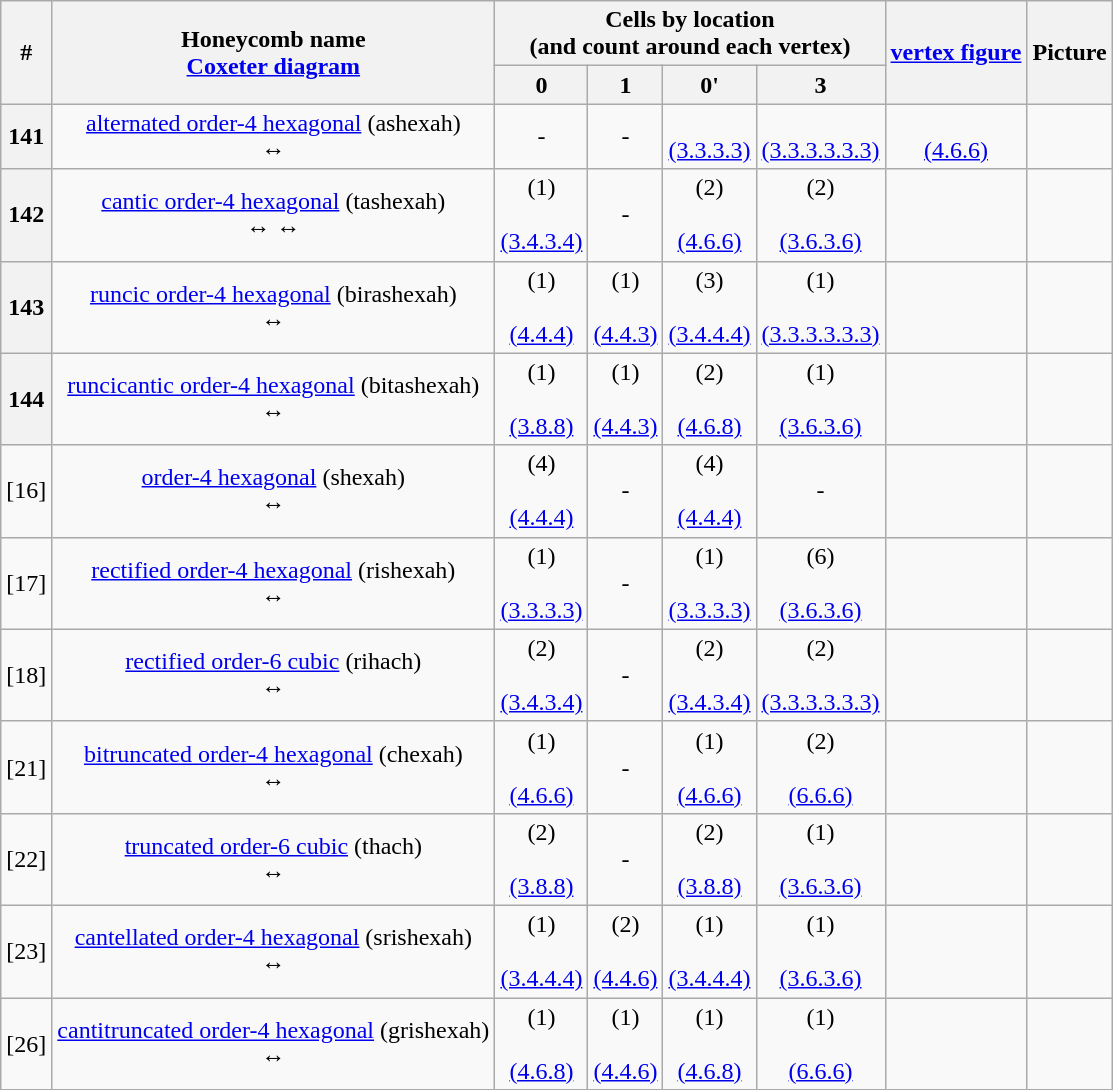<table class="wikitable">
<tr>
<th rowspan=2>#</th>
<th rowspan=2>Honeycomb name<br><a href='#'>Coxeter diagram</a></th>
<th colspan=4>Cells by location<br>(and count around each vertex)</th>
<th rowspan=2><a href='#'>vertex figure</a></th>
<th rowspan=2>Picture</th>
</tr>
<tr>
<th>0<br></th>
<th>1<br></th>
<th>0'<br></th>
<th>3<br></th>
</tr>
<tr align=center>
<th>141</th>
<td><a href='#'>alternated order-4 hexagonal</a> (ashexah)<br> ↔ </td>
<td>-</td>
<td>-</td>
<td><br><a href='#'>(3.3.3.3)</a></td>
<td><br><a href='#'>(3.3.3.3.3.3)</a></td>
<td> <br><a href='#'>(4.6.6)</a></td>
<td></td>
</tr>
<tr align=center>
<th>142</th>
<td><a href='#'>cantic order-4 hexagonal</a> (tashexah)<br> ↔  ↔ </td>
<td>(1)<br><br><a href='#'>(3.4.3.4)</a></td>
<td>-</td>
<td>(2)<br><br><a href='#'>(4.6.6)</a></td>
<td>(2)<br><br><a href='#'>(3.6.3.6)</a></td>
<td></td>
<td></td>
</tr>
<tr align=center>
<th>143</th>
<td><a href='#'>runcic order-4 hexagonal</a> (birashexah)<br> ↔ </td>
<td>(1)<br><br><a href='#'>(4.4.4)</a></td>
<td>(1)<br><br><a href='#'>(4.4.3)</a></td>
<td>(3)<br><br><a href='#'>(3.4.4.4)</a></td>
<td>(1)<br><br><a href='#'>(3.3.3.3.3.3)</a></td>
<td></td>
<td></td>
</tr>
<tr align=center>
<th>144</th>
<td><a href='#'>runcicantic order-4 hexagonal</a> (bitashexah)<br> ↔ </td>
<td>(1)<br><br><a href='#'>(3.8.8)</a></td>
<td>(1)<br><br><a href='#'>(4.4.3)</a></td>
<td>(2)<br><br><a href='#'>(4.6.8)</a></td>
<td>(1)<br><br><a href='#'>(3.6.3.6)</a></td>
<td></td>
<td></td>
</tr>
<tr align=center>
<td>[16]</td>
<td><a href='#'>order-4 hexagonal</a> (shexah)<br> ↔ </td>
<td>(4)<br><br><a href='#'>(4.4.4)</a></td>
<td>-</td>
<td>(4)<br><br><a href='#'>(4.4.4)</a></td>
<td>-</td>
<td></td>
<td></td>
</tr>
<tr align=center>
<td>[17]</td>
<td><a href='#'>rectified order-4 hexagonal</a> (rishexah)<br> ↔ </td>
<td>(1)<br><br><a href='#'>(3.3.3.3)</a></td>
<td>-</td>
<td>(1)<br><br><a href='#'>(3.3.3.3)</a></td>
<td>(6)<br><br><a href='#'>(3.6.3.6)</a></td>
<td></td>
<td></td>
</tr>
<tr align=center>
<td>[18]</td>
<td><a href='#'>rectified order-6 cubic</a> (rihach)<br> ↔ </td>
<td>(2)<br><br><a href='#'>(3.4.3.4)</a></td>
<td>-</td>
<td>(2)<br><br><a href='#'>(3.4.3.4)</a></td>
<td>(2)<br><br><a href='#'>(3.3.3.3.3.3)</a></td>
<td></td>
<td></td>
</tr>
<tr align=center>
<td>[21]</td>
<td><a href='#'>bitruncated order-4 hexagonal</a> (chexah)<br> ↔ </td>
<td>(1)<br><br><a href='#'>(4.6.6)</a></td>
<td>-</td>
<td>(1)<br><br><a href='#'>(4.6.6)</a></td>
<td>(2)<br><br><a href='#'>(6.6.6)</a></td>
<td></td>
<td></td>
</tr>
<tr align=center>
<td>[22]</td>
<td><a href='#'>truncated order-6 cubic</a> (thach)<br> ↔ </td>
<td>(2)<br><br><a href='#'>(3.8.8)</a></td>
<td>-</td>
<td>(2)<br><br><a href='#'>(3.8.8)</a></td>
<td>(1)<br><br><a href='#'>(3.6.3.6)</a></td>
<td></td>
<td></td>
</tr>
<tr align=center>
<td>[23]</td>
<td><a href='#'>cantellated order-4 hexagonal</a> (srishexah)<br> ↔ </td>
<td>(1)<br><br><a href='#'>(3.4.4.4)</a></td>
<td>(2)<br><br><a href='#'>(4.4.6)</a></td>
<td>(1)<br><br><a href='#'>(3.4.4.4)</a></td>
<td>(1)<br><br><a href='#'>(3.6.3.6)</a></td>
<td></td>
<td></td>
</tr>
<tr align=center>
<td>[26]</td>
<td><a href='#'>cantitruncated order-4 hexagonal</a> (grishexah)<br> ↔ </td>
<td>(1)<br><br><a href='#'>(4.6.8)</a></td>
<td>(1)<br><br><a href='#'>(4.4.6)</a></td>
<td>(1)<br><br><a href='#'>(4.6.8)</a></td>
<td>(1)<br><br><a href='#'>(6.6.6)</a></td>
<td></td>
<td></td>
</tr>
</table>
